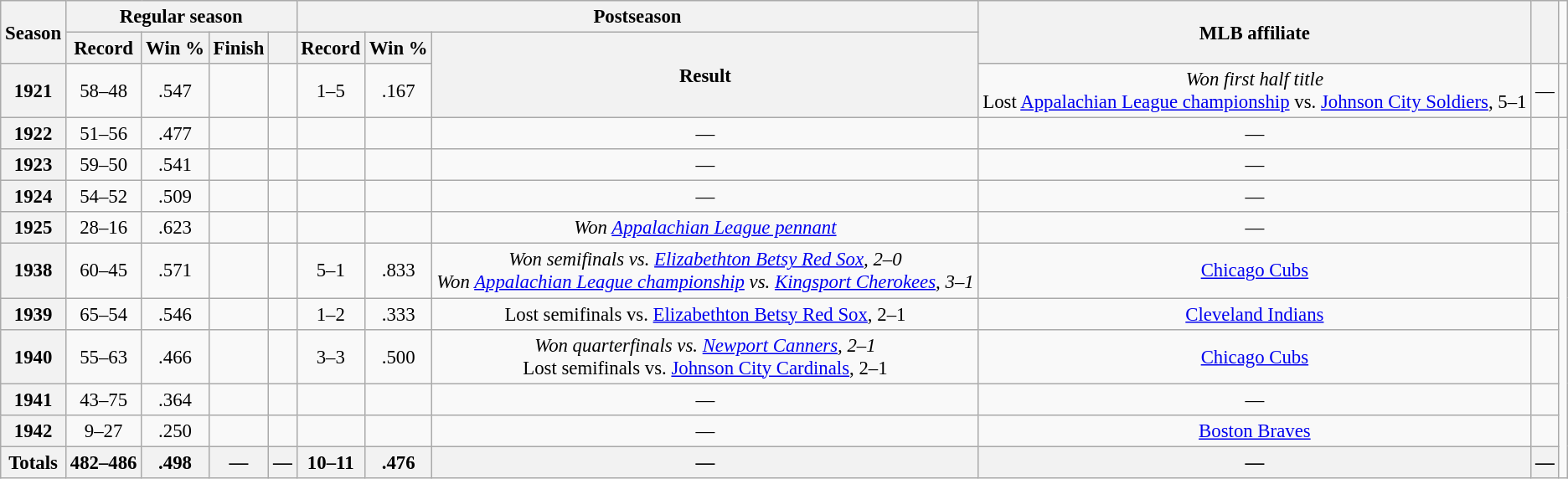<table class="wikitable sortable plainrowheaders" style="font-size: 95%; text-align:center;">
<tr>
<th rowspan="2" scope="col">Season</th>
<th colspan="4" scope="col">Regular season</th>
<th colspan="3" scope="col">Postseason</th>
<th rowspan="2" scope="col">MLB affiliate</th>
<th rowspan="2" class="unsortable" scope="col"></th>
</tr>
<tr>
<th scope="col">Record</th>
<th scope="col">Win %</th>
<th scope="col">Finish</th>
<th scope="col"></th>
<th scope="col">Record</th>
<th scope="col">Win %</th>
<th class="unsortable" rowspan="2" scope="col">Result</th>
</tr>
<tr>
<th scope="row" style="text-align:center">1921</th>
<td>58–48</td>
<td>.547</td>
<td></td>
<td></td>
<td>1–5</td>
<td>.167</td>
<td><em>Won first half title</em><br>Lost <a href='#'>Appalachian League championship</a> vs. <a href='#'>Johnson City Soldiers</a>, 5–1</td>
<td>—</td>
<td></td>
</tr>
<tr>
<th scope="row" style="text-align:center">1922</th>
<td>51–56</td>
<td>.477</td>
<td></td>
<td></td>
<td></td>
<td></td>
<td>—</td>
<td>—</td>
<td></td>
</tr>
<tr>
<th scope="row" style="text-align:center">1923</th>
<td>59–50</td>
<td>.541</td>
<td></td>
<td></td>
<td></td>
<td></td>
<td>—</td>
<td>—</td>
<td></td>
</tr>
<tr>
<th scope="row" style="text-align:center">1924</th>
<td>54–52</td>
<td>.509</td>
<td></td>
<td></td>
<td></td>
<td></td>
<td>—</td>
<td>—</td>
<td></td>
</tr>
<tr>
<th scope="row" style="text-align:center">1925</th>
<td>28–16</td>
<td>.623</td>
<td></td>
<td></td>
<td></td>
<td></td>
<td><em>Won <a href='#'>Appalachian League pennant</a></em></td>
<td>—</td>
<td></td>
</tr>
<tr>
<th scope="row" style="text-align:center">1938</th>
<td>60–45</td>
<td>.571</td>
<td></td>
<td></td>
<td>5–1</td>
<td>.833</td>
<td><em>Won semifinals vs. <a href='#'>Elizabethton Betsy Red Sox</a>, 2–0</em><br><em>Won <a href='#'>Appalachian League championship</a> vs. <a href='#'>Kingsport Cherokees</a>, 3–1</em></td>
<td><a href='#'>Chicago Cubs</a></td>
<td></td>
</tr>
<tr>
<th scope="row" style="text-align:center">1939</th>
<td>65–54</td>
<td>.546</td>
<td></td>
<td></td>
<td>1–2</td>
<td>.333</td>
<td>Lost semifinals vs. <a href='#'>Elizabethton Betsy Red Sox</a>, 2–1</td>
<td><a href='#'>Cleveland Indians</a></td>
<td></td>
</tr>
<tr>
<th scope="row" style="text-align:center">1940</th>
<td>55–63</td>
<td>.466</td>
<td></td>
<td></td>
<td>3–3</td>
<td>.500</td>
<td><em>Won quarterfinals vs. <a href='#'>Newport Canners</a>, 2–1</em><br>Lost semifinals vs. <a href='#'>Johnson City Cardinals</a>, 2–1</td>
<td><a href='#'>Chicago Cubs</a></td>
<td></td>
</tr>
<tr>
<th scope="row" style="text-align:center">1941</th>
<td>43–75</td>
<td>.364</td>
<td></td>
<td></td>
<td></td>
<td></td>
<td>—</td>
<td>—</td>
<td></td>
</tr>
<tr>
<th scope="row" style="text-align:center">1942</th>
<td>9–27</td>
<td>.250</td>
<td></td>
<td></td>
<td></td>
<td></td>
<td>—</td>
<td><a href='#'>Boston Braves</a></td>
<td></td>
</tr>
<tr class="sortbottom">
<th scope="row" style="text-align:center"><strong>Totals</strong></th>
<th>482–486</th>
<th>.498</th>
<th>—</th>
<th>—</th>
<th>10–11</th>
<th>.476</th>
<th>—</th>
<th>—</th>
<th>—</th>
</tr>
</table>
